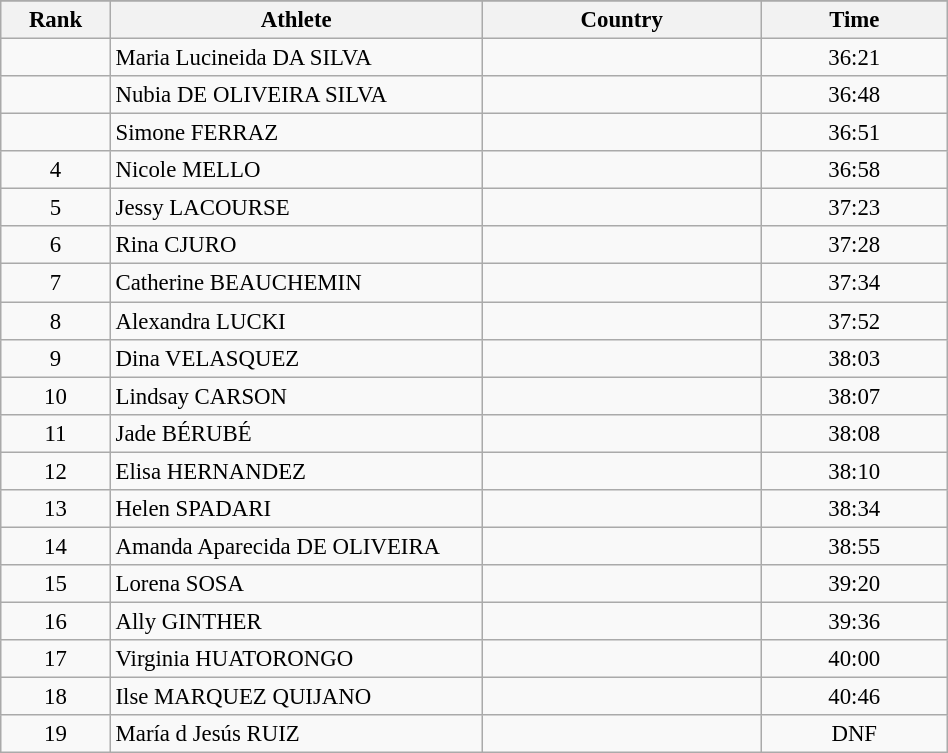<table class="wikitable sortable" style=" text-align:center; font-size:95%;" width="50%">
<tr>
</tr>
<tr>
<th width=5%>Rank</th>
<th width=20%>Athlete</th>
<th width=15%>Country</th>
<th width=10%>Time</th>
</tr>
<tr>
<td align=center></td>
<td align=left>Maria Lucineida DA SILVA</td>
<td align=left></td>
<td>36:21</td>
</tr>
<tr>
<td align=center></td>
<td align=left>Nubia DE OLIVEIRA SILVA</td>
<td align=left></td>
<td>36:48</td>
</tr>
<tr>
<td align=center></td>
<td align=left>Simone FERRAZ</td>
<td align=left></td>
<td>36:51</td>
</tr>
<tr>
<td align=center>4</td>
<td align=left>Nicole MELLO</td>
<td align=left></td>
<td>36:58</td>
</tr>
<tr>
<td align=center>5</td>
<td align=left>Jessy LACOURSE</td>
<td align=left></td>
<td>37:23</td>
</tr>
<tr>
<td align=center>6</td>
<td align=left>Rina CJURO</td>
<td align=left></td>
<td>37:28</td>
</tr>
<tr>
<td align=center>7</td>
<td align=left>Catherine BEAUCHEMIN</td>
<td align=left></td>
<td>37:34</td>
</tr>
<tr>
<td align=center>8</td>
<td align=left>Alexandra LUCKI</td>
<td align=left></td>
<td>37:52</td>
</tr>
<tr>
<td align=center>9</td>
<td align=left>Dina VELASQUEZ</td>
<td align=left></td>
<td>38:03</td>
</tr>
<tr>
<td align=center>10</td>
<td align=left>Lindsay CARSON</td>
<td align=left></td>
<td>38:07</td>
</tr>
<tr>
<td align=center>11</td>
<td align=left>Jade BÉRUBÉ</td>
<td align=left></td>
<td>38:08</td>
</tr>
<tr>
<td align=center>12</td>
<td align=left>Elisa HERNANDEZ</td>
<td align=left></td>
<td>38:10</td>
</tr>
<tr>
<td align=center>13</td>
<td align=left>Helen SPADARI</td>
<td align=left></td>
<td>38:34</td>
</tr>
<tr>
<td align=center>14</td>
<td align=left>Amanda Aparecida DE OLIVEIRA</td>
<td align=left></td>
<td>38:55</td>
</tr>
<tr>
<td align=center>15</td>
<td align=left>Lorena SOSA</td>
<td align=left></td>
<td>39:20</td>
</tr>
<tr>
<td align=center>16</td>
<td align=left>Ally GINTHER</td>
<td align=left></td>
<td>39:36</td>
</tr>
<tr>
<td align=center>17</td>
<td align=left>Virginia HUATORONGO</td>
<td align=left></td>
<td>40:00</td>
</tr>
<tr>
<td align=center>18</td>
<td align=left>Ilse MARQUEZ QUIJANO</td>
<td align=left></td>
<td>40:46</td>
</tr>
<tr>
<td align=center>19</td>
<td align=left>María d Jesús RUIZ</td>
<td align=left></td>
<td>DNF</td>
</tr>
</table>
